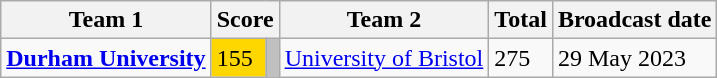<table class="wikitable">
<tr>
<th>Team 1</th>
<th colspan="2">Score</th>
<th>Team 2</th>
<th>Total</th>
<th>Broadcast date</th>
</tr>
<tr>
<td><strong><a href='#'>Durham University</a></strong></td>
<td style="background:gold">155</td>
<td style="background:silver"></td>
<td><a href='#'>University of Bristol</a></td>
<td>275</td>
<td>29 May 2023</td>
</tr>
</table>
